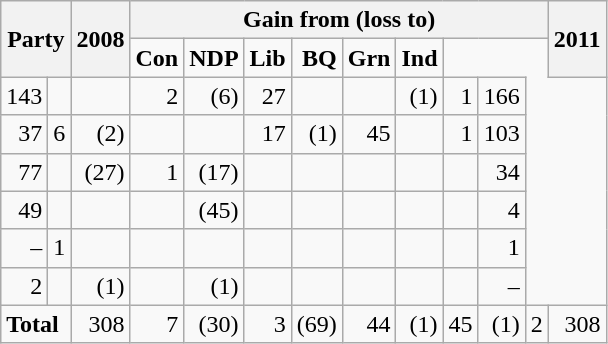<table class="wikitable" style="text-align:right;">
<tr>
<th rowspan="2" colspan="2">Party</th>
<th rowspan="2">2008</th>
<th colspan="9" align="center">Gain from (loss to)</th>
<th rowspan="2">2011</th>
</tr>
<tr>
<td><strong>Con</strong></td>
<td><strong>NDP</strong></td>
<td><strong>Lib</strong></td>
<td><strong>BQ</strong></td>
<td><strong>Grn</strong></td>
<td><strong>Ind</strong></td>
</tr>
<tr>
<td>143</td>
<td></td>
<td></td>
<td>2</td>
<td>(6)</td>
<td>27</td>
<td></td>
<td></td>
<td>(1)</td>
<td>1</td>
<td>166</td>
</tr>
<tr>
<td>37</td>
<td>6</td>
<td>(2)</td>
<td></td>
<td></td>
<td>17</td>
<td>(1)</td>
<td>45</td>
<td></td>
<td>1</td>
<td>103</td>
</tr>
<tr>
<td>77</td>
<td></td>
<td>(27)</td>
<td>1</td>
<td>(17)</td>
<td></td>
<td></td>
<td></td>
<td></td>
<td></td>
<td>34</td>
</tr>
<tr>
<td>49</td>
<td></td>
<td></td>
<td></td>
<td>(45)</td>
<td></td>
<td></td>
<td></td>
<td></td>
<td></td>
<td>4</td>
</tr>
<tr>
<td>–</td>
<td>1</td>
<td></td>
<td></td>
<td></td>
<td></td>
<td></td>
<td></td>
<td></td>
<td></td>
<td>1</td>
</tr>
<tr>
<td>2</td>
<td></td>
<td>(1)</td>
<td></td>
<td>(1)</td>
<td></td>
<td></td>
<td></td>
<td></td>
<td></td>
<td>–</td>
</tr>
<tr>
<td colspan=2 align="left"><strong>Total</strong></td>
<td>308</td>
<td>7</td>
<td>(30)</td>
<td>3</td>
<td>(69)</td>
<td>44</td>
<td>(1)</td>
<td>45</td>
<td>(1)</td>
<td>2</td>
<td>308</td>
</tr>
</table>
